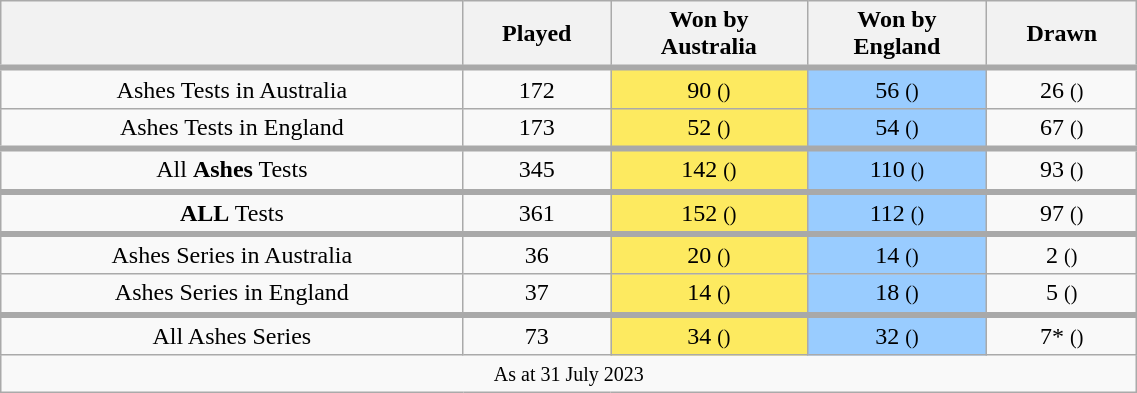<table class=wikitable style="text-align:center;" width=60%>
<tr>
<th></th>
<th>Played</th>
<th>Won by<br>Australia</th>
<th>Won by<br>England</th>
<th>Drawn</th>
</tr>
<tr style="border-top:4px solid #a9a9a9;">
<td scope="row">Ashes Tests in Australia</td>
<td>172</td>
<td bgcolor="#fdea60">90 <small>()</small></td>
<td bgcolor="#99ccff">56 <small>()</small></td>
<td>26 <small>()</small></td>
</tr>
<tr>
<td>Ashes Tests in England</td>
<td>173</td>
<td bgcolor="#fdea60">52 <small>()</small></td>
<td bgcolor="#99ccff">54 <small>()</small></td>
<td>67 <small>()</small></td>
</tr>
<tr style="border-top:4px solid #a9a9a9;">
<td>All <strong>Ashes</strong> Tests</td>
<td>345</td>
<td bgcolor="#fdea60">142 <small>()</small></td>
<td bgcolor="#99ccff">110 <small>()</small></td>
<td>93 <small>()</small></td>
</tr>
<tr style="border-top:4px solid #a9a9a9;">
<td><strong>ALL</strong> Tests</td>
<td>361</td>
<td bgcolor="#fdea60">152 <small>()</small></td>
<td bgcolor="#99ccff">112 <small>()</small></td>
<td>97 <small>()</small></td>
</tr>
<tr style="border-top:4px solid #a9a9a9;">
<td>Ashes Series in Australia</td>
<td>36</td>
<td bgcolor="#fdea60">20 <small>()</small></td>
<td bgcolor="#99ccff">14 <small>()</small></td>
<td>2 <small>()</small></td>
</tr>
<tr>
<td>Ashes Series in England</td>
<td>37</td>
<td bgcolor="#fdea60">14 <small>()</small></td>
<td bgcolor="#99ccff">18 <small>()</small></td>
<td>5 <small>()</small></td>
</tr>
<tr style="border-top:4px solid #a9a9a9;">
<td>All Ashes Series</td>
<td>73</td>
<td bgcolor="#fdea60">34 <small>()</small></td>
<td bgcolor="#99ccff">32 <small>()</small></td>
<td>7* <small>()</small></td>
</tr>
<tr>
<td colspan=5><small>As at 31 July 2023</small></td>
</tr>
</table>
